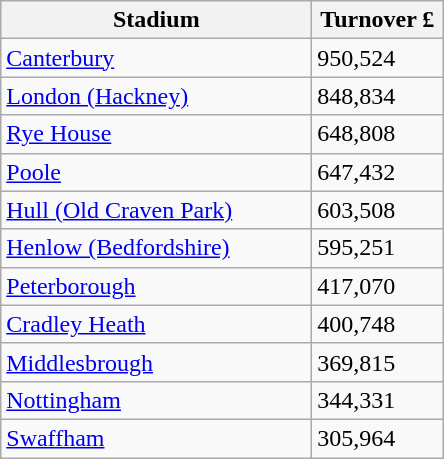<table class="wikitable">
<tr>
<th width=200>Stadium</th>
<th width=80>Turnover £</th>
</tr>
<tr>
<td><a href='#'>Canterbury</a></td>
<td>950,524</td>
</tr>
<tr>
<td><a href='#'>London (Hackney)</a></td>
<td>848,834</td>
</tr>
<tr>
<td><a href='#'>Rye House</a></td>
<td>648,808</td>
</tr>
<tr>
<td><a href='#'>Poole</a></td>
<td>647,432</td>
</tr>
<tr>
<td><a href='#'>Hull (Old Craven Park)</a></td>
<td>603,508</td>
</tr>
<tr>
<td><a href='#'>Henlow (Bedfordshire)</a></td>
<td>595,251</td>
</tr>
<tr>
<td><a href='#'>Peterborough</a></td>
<td>417,070</td>
</tr>
<tr>
<td><a href='#'>Cradley Heath</a></td>
<td>400,748</td>
</tr>
<tr>
<td><a href='#'>Middlesbrough</a></td>
<td>369,815</td>
</tr>
<tr>
<td><a href='#'>Nottingham</a></td>
<td>344,331</td>
</tr>
<tr>
<td><a href='#'>Swaffham</a></td>
<td>305,964</td>
</tr>
</table>
